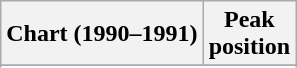<table class="wikitable sortable">
<tr>
<th align="left">Chart (1990–1991)</th>
<th align="center">Peak<br>position</th>
</tr>
<tr>
</tr>
<tr>
</tr>
</table>
